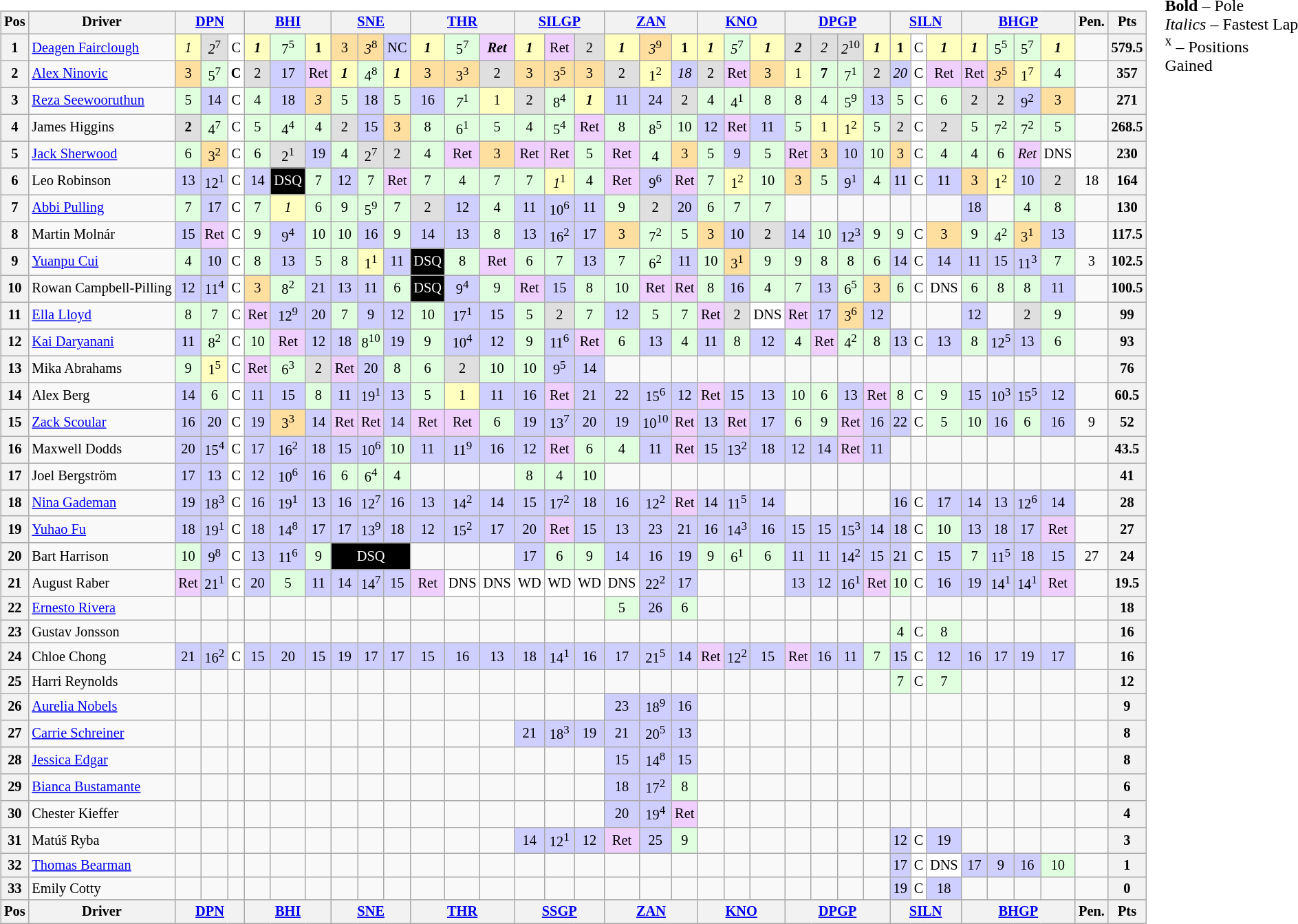<table>
<tr>
<td><br><table class="wikitable" style="font-size:85%; text-align:center">
<tr>
<th>Pos</th>
<th>Driver</th>
<th colspan=3><a href='#'>DPN</a><br></th>
<th colspan=3><a href='#'>BHI</a><br></th>
<th colspan=3><a href='#'>SNE</a><br></th>
<th colspan=3><a href='#'>THR</a><br></th>
<th colspan=3><a href='#'>SILGP</a><br></th>
<th colspan=3><a href='#'>ZAN</a><br></th>
<th colspan=3><a href='#'>KNO</a><br></th>
<th colspan=4><a href='#'>DPGP</a><br></th>
<th colspan=3><a href='#'>SILN</a><br></th>
<th colspan=4><a href='#'>BHGP</a><br></th>
<th>Pen.</th>
<th>Pts</th>
</tr>
<tr>
<th>1</th>
<td style="text-align:left"> <a href='#'>Deagen Fairclough</a></td>
<td style="background:#ffffbf"><em>1</em></td>
<td style="background:#dfdfdf"><em>2</em><sup>7</sup></td>
<td style="background:#ffffff">C</td>
<td style="background:#ffffbf"><strong><em>1</em></strong></td>
<td style="background:#dfffdf">7<sup>5</sup></td>
<td style="background:#ffffbf"><strong>1</strong></td>
<td style="background:#ffdf9f">3</td>
<td style="background:#ffdf9f"><em>3</em><sup>8</sup></td>
<td style="background:#cfcfff">NC</td>
<td style="background:#ffffbf"><strong><em>1</em></strong></td>
<td style="background:#dfffdf">5<sup>7</sup></td>
<td style="background:#efcfff"><strong><em>Ret</em></strong></td>
<td style="background:#ffffbf"><strong><em>1</em></strong></td>
<td style="background:#efcfff">Ret</td>
<td style="background:#dfdfdf">2</td>
<td style="background:#ffffbf"><strong><em>1</em></strong></td>
<td style="background:#ffdf9f"><em>3</em><sup>9</sup></td>
<td style="background:#ffffbf"><strong>1</strong></td>
<td style="background:#ffffbf"><strong><em>1</em></strong></td>
<td style="background:#dfffdf"><em>5</em><sup>7</sup></td>
<td style="background:#ffffbf"><strong><em>1</em></strong></td>
<td style="background:#dfdfdf"><strong><em>2</em></strong></td>
<td style="background:#dfdfdf"><em>2</em></td>
<td style="background:#dfdfdf"><em>2</em><sup>10</sup></td>
<td style="background:#ffffbf"><strong><em>1</em></strong></td>
<td style="background:#ffffbf"><strong>1</strong></td>
<td style="background:#ffffff">C</td>
<td style="background:#ffffbf"><strong><em>1</em></strong></td>
<td style="background:#ffffbf"><strong><em>1</em></strong></td>
<td style="background:#dfffdf">5<sup>5</sup></td>
<td style="background:#dfffdf">5<sup>7</sup></td>
<td style="background:#ffffbf"><strong><em>1</em></strong></td>
<td></td>
<th>579.5</th>
</tr>
<tr>
<th>2</th>
<td style="text-align:left"> <a href='#'>Alex Ninovic</a></td>
<td style="background:#ffdf9f">3</td>
<td style="background:#dfffdf">5<sup>7</sup></td>
<td style="background:#ffffff"><strong>C</strong></td>
<td style="background:#dfdfdf">2</td>
<td style="background:#cfcfff">17</td>
<td style="background:#efcfff">Ret</td>
<td style="background:#ffffbf"><strong><em>1</em></strong></td>
<td style="background:#dfffdf">4<sup>8</sup></td>
<td style="background:#ffffbf"><strong><em>1</em></strong></td>
<td style="background:#ffdf9f">3</td>
<td style="background:#ffdf9f">3<sup>3</sup></td>
<td style="background:#dfdfdf">2</td>
<td style="background:#ffdf9f">3</td>
<td style="background:#ffdf9f">3<sup>5</sup></td>
<td style="background:#ffdf9f">3</td>
<td style="background:#dfdfdf">2</td>
<td style="background:#ffffbf">1<sup>2</sup></td>
<td style="background:#cfcfff"><em>18</em></td>
<td style="background:#dfdfdf">2</td>
<td style="background:#efcfff">Ret</td>
<td style="background:#ffdf9f">3</td>
<td style="background:#ffffbf">1</td>
<td style="background:#dfffdf"><strong>7</strong></td>
<td style="background:#dfffdf">7<sup>1</sup></td>
<td style="background:#dfdfdf">2</td>
<td style="background:#cfcfff"><em>20</em></td>
<td style="background:#ffffff">C</td>
<td style="background:#efcfff">Ret</td>
<td style="background:#efcfff">Ret</td>
<td style="background:#ffdf9f"><em>3</em><sup>5</sup></td>
<td style="background:#ffffbf">1<sup>7</sup></td>
<td style="background:#dfffdf">4</td>
<td></td>
<th>357</th>
</tr>
<tr>
<th>3</th>
<td style="text-align:left"> <a href='#'>Reza Seewooruthun</a></td>
<td style="background:#dfffdf">5</td>
<td style="background:#cfcfff">14</td>
<td style="background:#ffffff">C</td>
<td style="background:#dfffdf">4</td>
<td style="background:#cfcfff">18</td>
<td style="background:#ffdf9f"><em>3</em></td>
<td style="background:#dfffdf">5</td>
<td style="background:#cfcfff">18</td>
<td style="background:#dfffdf">5</td>
<td style="background:#cfcfff">16</td>
<td style="background:#dfffdf"><em>7</em><sup>1</sup></td>
<td style="background:#ffffbf">1</td>
<td style="background:#dfdfdf">2</td>
<td style="background:#dfffdf">8<sup>4</sup></td>
<td style="background:#ffffbf"><strong><em>1</em></strong></td>
<td style="background:#cfcfff">11</td>
<td style="background:#cfcfff">24</td>
<td style="background:#dfdfdf">2</td>
<td style="background:#dfffdf">4</td>
<td style="background:#dfffdf">4<sup>1</sup></td>
<td style="background:#dfffdf">8</td>
<td style="background:#dfffdf">8</td>
<td style="background:#dfffdf">4</td>
<td style="background:#dfffdf">5<sup>9</sup></td>
<td style="background:#cfcfff">13</td>
<td style="background:#dfffdf">5</td>
<td style="background:#ffffff">C</td>
<td style="background:#dfffdf">6</td>
<td style="background:#dfdfdf">2</td>
<td style="background:#dfdfdf">2</td>
<td style="background:#cfcfff">9<sup>2</sup></td>
<td style="background:#ffdf9f">3</td>
<td></td>
<th>271</th>
</tr>
<tr>
<th>4</th>
<td style="text-align:left"> James Higgins</td>
<td style="background:#dfdfdf"><strong>2</strong></td>
<td style="background:#dfffdf">4<sup>7</sup></td>
<td style="background:#ffffff">C</td>
<td style="background:#dfffdf">5</td>
<td style="background:#dfffdf">4<sup>4</sup></td>
<td style="background:#dfffdf">4</td>
<td style="background:#dfdfdf">2</td>
<td style="background:#cfcfff">15</td>
<td style="background:#ffdf9f">3</td>
<td style="background:#dfffdf">8</td>
<td style="background:#dfffdf">6<sup>1</sup></td>
<td style="background:#dfffdf">5</td>
<td style="background:#dfffdf">4</td>
<td style="background:#dfffdf">5<sup>4</sup></td>
<td style="background:#efcfff">Ret</td>
<td style="background:#dfffdf">8</td>
<td style="background:#dfffdf">8<sup>5</sup></td>
<td style="background:#dfffdf">10</td>
<td style="background:#cfcfff">12</td>
<td style="background:#efcfff">Ret</td>
<td style="background:#cfcfff">11</td>
<td style="background:#dfffdf">5</td>
<td style="background:#ffffbf">1</td>
<td style="background:#ffffbf">1<sup>2</sup></td>
<td style="background:#dfffdf">5</td>
<td style="background:#dfdfdf">2</td>
<td style="background:#ffffff">C</td>
<td style="background:#dfdfdf">2</td>
<td style="background:#dfffdf">5</td>
<td style="background:#dfffdf">7<sup>2</sup></td>
<td style="background:#dfffdf">7<sup>2</sup></td>
<td style="background:#dfffdf">5</td>
<td></td>
<th>268.5</th>
</tr>
<tr>
<th>5</th>
<td style="text-align:left"> <a href='#'>Jack Sherwood</a></td>
<td style="background:#dfffdf">6</td>
<td style="background:#ffdf9f">3<sup>2</sup></td>
<td style="background:#ffffff">C</td>
<td style="background:#dfffdf">6</td>
<td style="background:#dfdfdf">2<sup>1</sup></td>
<td style="background:#cfcfff">19</td>
<td style="background:#dfffdf">4</td>
<td style="background:#dfdfdf">2<sup>7</sup></td>
<td style="background:#dfdfdf">2</td>
<td style="background:#dfffdf">4</td>
<td style="background:#efcfff">Ret</td>
<td style="background:#ffdf9f">3</td>
<td style="background:#efcfff">Ret</td>
<td style="background:#efcfff">Ret</td>
<td style="background:#dfffdf">5</td>
<td style="background:#efcfff">Ret</td>
<td style="background:#dfffdf">4<sup></sup></td>
<td style="background:#ffdf9f">3</td>
<td style="background:#dfffdf">5</td>
<td style="background:#cfcfff">9</td>
<td style="background:#dfffdf">5</td>
<td style="background:#efcfff">Ret</td>
<td style="background:#ffdf9f">3</td>
<td style="background:#cfcfff">10</td>
<td style="background:#dfffdf">10</td>
<td style="background:#ffdf9f">3</td>
<td style="background:#ffffff">C</td>
<td style="background:#dfffdf">4</td>
<td style="background:#dfffdf">4</td>
<td style="background:#dfffdf">6</td>
<td style="background:#efcfff"><em>Ret</em></td>
<td style="background:#ffffff">DNS</td>
<td></td>
<th>230</th>
</tr>
<tr>
<th>6</th>
<td style="text-align:left"> Leo Robinson</td>
<td style="background:#cfcfff">13</td>
<td style="background:#cfcfff">12<sup>1</sup></td>
<td style="background:#ffffff">C</td>
<td style="background:#cfcfff">14</td>
<td style="background:#000000; color:#ffffff">DSQ</td>
<td style="background:#dfffdf">7</td>
<td style="background:#cfcfff">12</td>
<td style="background:#dfffdf">7</td>
<td style="background:#efcfff">Ret</td>
<td style="background:#dfffdf">7</td>
<td style="background:#dfffdf">4</td>
<td style="background:#dfffdf">7</td>
<td style="background:#dfffdf">7</td>
<td style="background:#ffffbf"><em>1</em><sup>1</sup></td>
<td style="background:#dfffdf">4</td>
<td style="background:#efcfff">Ret</td>
<td style="background:#cfcfff">9<sup>6</sup></td>
<td style="background:#efcfff">Ret</td>
<td style="background:#dfffdf">7</td>
<td style="background:#ffffbf">1<sup>2</sup></td>
<td style="background:#dfffdf">10</td>
<td style="background:#ffdf9f">3</td>
<td style="background:#dfffdf">5</td>
<td style="background:#cfcfff">9<sup>1</sup></td>
<td style="background:#dfffdf">4</td>
<td style="background:#cfcfff">11</td>
<td style="background:#ffffff">C</td>
<td style="background:#cfcfff">11</td>
<td style="background:#ffdf9f">3</td>
<td style="background:#ffffbf">1<sup>2</sup></td>
<td style="background:#cfcfff">10</td>
<td style="background:#dfdfdf">2</td>
<td>18</td>
<th>164</th>
</tr>
<tr>
<th>7</th>
<td style="text-align:left"> <a href='#'>Abbi Pulling</a></td>
<td style="background:#dfffdf">7</td>
<td style="background:#cfcfff">17</td>
<td style="background:#ffffff">C</td>
<td style="background:#dfffdf">7</td>
<td style="background:#ffffbf"><em>1</em></td>
<td style="background:#dfffdf">6</td>
<td style="background:#dfffdf">9</td>
<td style="background:#dfffdf">5<sup>9</sup></td>
<td style="background:#dfffdf">7</td>
<td style="background:#dfdfdf">2</td>
<td style="background:#cfcfff">12</td>
<td style="background:#dfffdf">4</td>
<td style="background:#cfcfff">11</td>
<td style="background:#cfcfff">10<sup>6</sup></td>
<td style="background:#cfcfff">11</td>
<td style="background:#dfffdf">9</td>
<td style="background:#dfdfdf">2</td>
<td style="background:#cfcfff">20</td>
<td style="background:#dfffdf">6</td>
<td style="background:#dfffdf">7</td>
<td style="background:#dfffdf">7</td>
<td></td>
<td></td>
<td></td>
<td></td>
<td></td>
<td></td>
<td></td>
<td style="background:#cfcfff">18</td>
<td></td>
<td style="background:#dfffdf">4</td>
<td style="background:#dfffdf">8</td>
<td></td>
<th>130</th>
</tr>
<tr>
<th>8</th>
<td style="text-align:left"> Martin Molnár</td>
<td style="background:#cfcfff">15</td>
<td style="background:#efcfff">Ret</td>
<td style="background:#ffffff">C</td>
<td style="background:#dfffdf">9</td>
<td style="background:#cfcfff">9<sup>4</sup></td>
<td style="background:#dfffdf">10</td>
<td style="background:#dfffdf">10</td>
<td style="background:#cfcfff">16</td>
<td style="background:#dfffdf">9</td>
<td style="background:#cfcfff">14</td>
<td style="background:#cfcfff">13</td>
<td style="background:#dfffdf">8</td>
<td style="background:#cfcfff">13</td>
<td style="background:#cfcfff">16<sup>2</sup></td>
<td style="background:#cfcfff">17</td>
<td style="background:#ffdf9f">3</td>
<td style="background:#dfffdf">7<sup>2</sup></td>
<td style="background:#dfffdf">5</td>
<td style="background:#ffdf9f">3</td>
<td style="background:#cfcfff">10</td>
<td style="background:#dfdfdf">2</td>
<td style="background:#cfcfff">14</td>
<td style="background:#dfffdf">10</td>
<td style="background:#cfcfff">12<sup>3</sup></td>
<td style="background:#dfffdf">9</td>
<td style="background:#dfffdf">9</td>
<td style="background:#ffffff">C</td>
<td style="background:#ffdf9f">3</td>
<td style="background:#dfffdf">9</td>
<td style="background:#dfffdf">4<sup>2</sup></td>
<td style="background:#ffdf9f">3<sup>1</sup></td>
<td style="background:#cfcfff">13</td>
<td></td>
<th>117.5</th>
</tr>
<tr>
<th>9</th>
<td style="text-align:left"> <a href='#'>Yuanpu Cui</a></td>
<td style="background:#dfffdf">4</td>
<td style="background:#cfcfff">10</td>
<td style="background:#ffffff">C</td>
<td style="background:#dfffdf">8</td>
<td style="background:#cfcfff">13</td>
<td style="background:#dfffdf">5</td>
<td style="background:#dfffdf">8</td>
<td style="background:#ffffbf">1<sup>1</sup></td>
<td style="background:#cfcfff">11</td>
<td style="background:#000000; color:#ffffff">DSQ</td>
<td style="background:#dfffdf">8</td>
<td style="background:#efcfff">Ret</td>
<td style="background:#dfffdf">6</td>
<td style="background:#dfffdf">7</td>
<td style="background:#cfcfff">13</td>
<td style="background:#dfffdf">7</td>
<td style="background:#dfffdf">6<sup>2</sup></td>
<td style="background:#cfcfff">11</td>
<td style="background:#dfffdf">10</td>
<td style="background:#ffdf9f">3<sup>1</sup></td>
<td style="background:#dfffdf">9</td>
<td style="background:#dfffdf">9</td>
<td style="background:#dfffdf">8</td>
<td style="background:#dfffdf">8</td>
<td style="background:#dfffdf">6</td>
<td style="background:#cfcfff">14</td>
<td style="background:#ffffff">C</td>
<td style="background:#cfcfff">14</td>
<td style="background:#cfcfff">11</td>
<td style="background:#cfcfff">15</td>
<td style="background:#cfcfff">11<sup>3</sup></td>
<td style="background:#dfffdf">7</td>
<td>3</td>
<th>102.5</th>
</tr>
<tr>
<th>10</th>
<td style="text-align:left" nowrap=""> Rowan Campbell-Pilling</td>
<td style="background:#cfcfff">12</td>
<td style="background:#cfcfff">11<sup>4</sup></td>
<td style="background:#ffffff">C</td>
<td style="background:#ffdf9f">3</td>
<td style="background:#dfffdf">8<sup>2</sup></td>
<td style="background:#cfcfff">21</td>
<td style="background:#cfcfff">13</td>
<td style="background:#cfcfff">11</td>
<td style="background:#dfffdf">6</td>
<td style="background:#000000; color:#ffffff">DSQ</td>
<td style="background:#cfcfff">9<sup>4</sup></td>
<td style="background:#dfffdf">9</td>
<td style="background:#efcfff">Ret</td>
<td style="background:#cfcfff">15</td>
<td style="background:#dfffdf">8</td>
<td style="background:#dfffdf">10</td>
<td style="background:#efcfff">Ret</td>
<td style="background:#efcfff">Ret</td>
<td style="background:#dfffdf">8</td>
<td style="background:#cfcfff">16</td>
<td style="background:#dfffdf">4</td>
<td style="background:#dfffdf">7</td>
<td style="background:#cfcfff">13</td>
<td style="background:#dfffdf">6<sup>5</sup></td>
<td style="background:#ffdf9f">3</td>
<td style="background:#dfffdf">6</td>
<td style="background:#ffffff">C</td>
<td style="background:#ffffff">DNS</td>
<td style="background:#dfffdf">6</td>
<td style="background:#dfffdf">8</td>
<td style="background:#dfffdf">8</td>
<td style="background:#cfcfff">11</td>
<td></td>
<th>100.5</th>
</tr>
<tr>
<th>11</th>
<td style="text-align:left"> <a href='#'>Ella Lloyd</a></td>
<td style="background:#dfffdf">8</td>
<td style="background:#dfffdf">7</td>
<td style="background:#ffffff">C</td>
<td style="background:#efcfff">Ret</td>
<td style="background:#cfcfff">12<sup>9</sup></td>
<td style="background:#cfcfff">20</td>
<td style="background:#dfffdf">7</td>
<td style="background:#cfcfff">9</td>
<td style="background:#cfcfff">12</td>
<td style="background:#dfffdf">10</td>
<td style="background:#cfcfff">17<sup>1</sup></td>
<td style="background:#cfcfff">15</td>
<td style="background:#dfffdf">5</td>
<td style="background:#dfdfdf">2</td>
<td style="background:#dfffdf">7</td>
<td style="background:#cfcfff">12</td>
<td style="background:#dfffdf">5</td>
<td style="background:#dfffdf">7</td>
<td style="background:#efcfff">Ret</td>
<td style="background:#dfdfdf">2</td>
<td style="background:#ffffff">DNS</td>
<td style="background:#efcfff">Ret</td>
<td style="background:#cfcfff">17</td>
<td style="background:#ffdf9f">3<sup>6</sup></td>
<td style="background:#cfcfff">12</td>
<td></td>
<td></td>
<td></td>
<td style="background:#cfcfff">12</td>
<td></td>
<td style="background:#dfdfdf">2</td>
<td style="background:#dfffdf">9</td>
<td></td>
<th>99</th>
</tr>
<tr>
<th>12</th>
<td style="text-align:left"> <a href='#'>Kai Daryanani</a></td>
<td style="background:#cfcfff">11</td>
<td style="background:#dfffdf">8<sup>2</sup></td>
<td style="background:#ffffff">C</td>
<td style="background:#dfffdf">10</td>
<td style="background:#efcfff">Ret</td>
<td style="background:#cfcfff">12</td>
<td style="background:#cfcfff">18</td>
<td style="background:#dfffdf">8<sup>10</sup></td>
<td style="background:#cfcfff">19</td>
<td style="background:#dfffdf">9</td>
<td style="background:#cfcfff">10<sup>4</sup></td>
<td style="background:#cfcfff">12</td>
<td style="background:#dfffdf">9</td>
<td style="background:#cfcfff">11<sup>6</sup></td>
<td style="background:#efcfff">Ret</td>
<td style="background:#dfffdf">6</td>
<td style="background:#cfcfff">13</td>
<td style="background:#dfffdf">4</td>
<td style="background:#cfcfff">11</td>
<td style="background:#dfffdf">8</td>
<td style="background:#cfcfff">12</td>
<td style="background:#dfffdf">4</td>
<td style="background:#efcfff">Ret</td>
<td style="background:#dfffdf">4<sup>2</sup></td>
<td style="background:#dfffdf">8</td>
<td style="background:#cfcfff">13</td>
<td style="background:#ffffff">C</td>
<td style="background:#cfcfff">13</td>
<td style="background:#dfffdf">8</td>
<td style="background:#cfcfff">12<sup>5</sup></td>
<td style="background:#cfcfff">13</td>
<td style="background:#dfffdf">6</td>
<td></td>
<th>93</th>
</tr>
<tr>
<th>13</th>
<td style="text-align:left"> Mika Abrahams</td>
<td style="background:#dfffdf">9</td>
<td style="background:#ffffbf">1<sup>5</sup></td>
<td style="background:#ffffff">C</td>
<td style="background:#efcfff">Ret</td>
<td style="background:#dfffdf">6<sup>3</sup></td>
<td style="background:#dfdfdf">2</td>
<td style="background:#efcfff">Ret</td>
<td style="background:#cfcfff">20</td>
<td style="background:#dfffdf">8</td>
<td style="background:#dfffdf">6</td>
<td style="background:#dfdfdf">2</td>
<td style="background:#dfffdf">10</td>
<td style="background:#dfffdf">10</td>
<td style="background:#cfcfff">9<sup>5</sup></td>
<td style="background:#cfcfff">14</td>
<td></td>
<td></td>
<td></td>
<td></td>
<td></td>
<td></td>
<td></td>
<td></td>
<td></td>
<td></td>
<td></td>
<td></td>
<td></td>
<td></td>
<td></td>
<td></td>
<td></td>
<td></td>
<th>76</th>
</tr>
<tr>
<th>14</th>
<td style="text-align:left"> Alex Berg</td>
<td style="background:#cfcfff">14</td>
<td style="background:#dfffdf">6</td>
<td style="background:#ffffff">C</td>
<td style="background:#cfcfff">11</td>
<td style="background:#cfcfff">15</td>
<td style="background:#dfffdf">8</td>
<td style="background:#cfcfff">11</td>
<td style="background:#cfcfff">19<sup>1</sup></td>
<td style="background:#cfcfff">13</td>
<td style="background:#dfffdf">5</td>
<td style="background:#ffffbf">1</td>
<td style="background:#cfcfff">11</td>
<td style="background:#cfcfff">16</td>
<td style="background:#efcfff">Ret</td>
<td style="background:#cfcfff">21</td>
<td style="background:#cfcfff">22</td>
<td style="background:#cfcfff">15<sup>6</sup></td>
<td style="background:#cfcfff">12</td>
<td style="background:#efcfff">Ret</td>
<td style="background:#cfcfff">15</td>
<td style="background:#cfcfff">13</td>
<td style="background:#dfffdf">10</td>
<td style="background:#dfffdf">6</td>
<td style="background:#cfcfff">13</td>
<td style="background:#efcfff">Ret</td>
<td style="background:#dfffdf">8</td>
<td style="background:#ffffff">C</td>
<td style="background:#dfffdf">9</td>
<td style="background:#cfcfff">15</td>
<td style="background:#cfcfff">10<sup>3</sup></td>
<td style="background:#cfcfff">15<sup>5</sup></td>
<td style="background:#cfcfff">12</td>
<td></td>
<th>60.5</th>
</tr>
<tr>
<th>15</th>
<td style="text-align:left"> <a href='#'>Zack Scoular</a></td>
<td style="background:#cfcfff">16</td>
<td style="background:#cfcfff">20</td>
<td style="background:#ffffff">C</td>
<td style="background:#cfcfff">19</td>
<td style="background:#ffdf9f">3<sup>3</sup></td>
<td style="background:#cfcfff">14</td>
<td style="background:#efcfff">Ret</td>
<td style="background:#efcfff">Ret</td>
<td style="background:#cfcfff">14</td>
<td style="background:#efcfff">Ret</td>
<td style="background:#efcfff">Ret</td>
<td style="background:#dfffdf">6</td>
<td style="background:#cfcfff">19</td>
<td style="background:#cfcfff">13<sup>7</sup></td>
<td style="background:#cfcfff">20</td>
<td style="background:#cfcfff">19</td>
<td style="background:#cfcfff">10<sup>10</sup></td>
<td style="background:#efcfff">Ret</td>
<td style="background:#cfcfff">13</td>
<td style="background:#efcfff">Ret</td>
<td style="background:#cfcfff">17</td>
<td style="background:#dfffdf">6</td>
<td style="background:#dfffdf">9</td>
<td style="background:#efcfff">Ret</td>
<td style="background:#cfcfff">16</td>
<td style="background:#cfcfff">22</td>
<td style="background:#ffffff">C</td>
<td style="background:#dfffdf">5</td>
<td style="background:#dfffdf">10</td>
<td style="background:#cfcfff">16</td>
<td style="background:#dfffdf">6</td>
<td style="background:#cfcfff">16</td>
<td>9</td>
<th>52</th>
</tr>
<tr>
<th>16</th>
<td style="text-align:left"> Maxwell Dodds</td>
<td style="background:#cfcfff">20</td>
<td style="background:#cfcfff">15<sup>4</sup></td>
<td style="background:#ffffff">C</td>
<td style="background:#cfcfff">17</td>
<td style="background:#cfcfff">16<sup>2</sup></td>
<td style="background:#cfcfff">18</td>
<td style="background:#cfcfff">15</td>
<td style="background:#cfcfff">10<sup>6</sup></td>
<td style="background:#dfffdf">10</td>
<td style="background:#cfcfff">11</td>
<td style="background:#cfcfff">11<sup>9</sup></td>
<td style="background:#cfcfff">16</td>
<td style="background:#cfcfff">12</td>
<td style="background:#efcfff">Ret</td>
<td style="background:#dfffdf">6</td>
<td style="background:#dfffdf">4</td>
<td style="background:#cfcfff">11</td>
<td style="background:#efcfff">Ret</td>
<td style="background:#cfcfff">15</td>
<td style="background:#cfcfff">13<sup>2</sup></td>
<td style="background:#cfcfff">18</td>
<td style="background:#cfcfff">12</td>
<td style="background:#cfcfff">14</td>
<td style="background:#efcfff">Ret</td>
<td style="background:#cfcfff">11</td>
<td></td>
<td></td>
<td></td>
<td></td>
<td></td>
<td></td>
<td></td>
<td></td>
<th>43.5</th>
</tr>
<tr>
<th>17</th>
<td style="text-align:left"> Joel Bergström</td>
<td style="background:#cfcfff">17</td>
<td style="background:#cfcfff">13</td>
<td style="background:#ffffff">C</td>
<td style="background:#cfcfff">12</td>
<td style="background:#cfcfff">10<sup>6</sup></td>
<td style="background:#cfcfff">16</td>
<td style="background:#dfffdf">6</td>
<td style="background:#dfffdf">6<sup>4</sup></td>
<td style="background:#dfffdf">4</td>
<td></td>
<td></td>
<td></td>
<td style="background:#dfffdf">8</td>
<td style="background:#dfffdf">4</td>
<td style="background:#dfffdf">10</td>
<td></td>
<td></td>
<td></td>
<td></td>
<td></td>
<td></td>
<td></td>
<td></td>
<td></td>
<td></td>
<td></td>
<td></td>
<td></td>
<td></td>
<td></td>
<td></td>
<td></td>
<td></td>
<th>41</th>
</tr>
<tr>
<th>18</th>
<td style="text-align:left"> <a href='#'>Nina Gademan</a></td>
<td style="background:#cfcfff">19</td>
<td style="background:#cfcfff">18<sup>3</sup></td>
<td style="background:#ffffff">C</td>
<td style="background:#cfcfff">16</td>
<td style="background:#cfcfff">19<sup>1</sup></td>
<td style="background:#cfcfff">13</td>
<td style="background:#cfcfff">16</td>
<td style="background:#cfcfff">12<sup>7</sup></td>
<td style="background:#cfcfff">16</td>
<td style="background:#cfcfff">13</td>
<td style="background:#cfcfff">14<sup>2</sup></td>
<td style="background:#cfcfff">14</td>
<td style="background:#cfcfff">15</td>
<td style="background:#cfcfff">17<sup>2</sup></td>
<td style="background:#cfcfff">18</td>
<td style="background:#cfcfff">16</td>
<td style="background:#cfcfff">12<sup>2</sup></td>
<td style="background:#efcfff">Ret</td>
<td style="background:#cfcfff">14</td>
<td style="background:#cfcfff">11<sup>5</sup></td>
<td style="background:#cfcfff">14</td>
<td></td>
<td></td>
<td></td>
<td></td>
<td style="background:#cfcfff">16</td>
<td style="background:#ffffff">C</td>
<td style="background:#cfcfff">17</td>
<td style="background:#cfcfff">14</td>
<td style="background:#cfcfff">13</td>
<td style="background:#cfcfff">12<sup>6</sup></td>
<td style="background:#cfcfff">14</td>
<td></td>
<th>28</th>
</tr>
<tr>
<th>19</th>
<td style="text-align:left"> <a href='#'>Yuhao Fu</a></td>
<td style="background:#cfcfff">18</td>
<td style="background:#cfcfff">19<sup>1</sup></td>
<td style="background:#ffffff">C</td>
<td style="background:#cfcfff">18</td>
<td style="background:#cfcfff">14<sup>8</sup></td>
<td style="background:#cfcfff">17</td>
<td style="background:#cfcfff">17</td>
<td style="background:#cfcfff">13<sup>9</sup></td>
<td style="background:#cfcfff">18</td>
<td style="background:#cfcfff">12</td>
<td style="background:#cfcfff">15<sup>2</sup></td>
<td style="background:#cfcfff">17</td>
<td style="background:#cfcfff">20</td>
<td style="background:#efcfff">Ret</td>
<td style="background:#cfcfff">15</td>
<td style="background:#cfcfff">13</td>
<td style="background:#cfcfff">23</td>
<td style="background:#cfcfff">21</td>
<td style="background:#cfcfff">16</td>
<td style="background:#cfcfff">14<sup>3</sup></td>
<td style="background:#cfcfff">16</td>
<td style="background:#cfcfff">15</td>
<td style="background:#cfcfff">15</td>
<td style="background:#cfcfff">15<sup>3</sup></td>
<td style="background:#cfcfff">14</td>
<td style="background:#cfcfff">18</td>
<td style="background:#ffffff">C</td>
<td style="background:#dfffdf">10</td>
<td style="background:#cfcfff">13</td>
<td style="background:#cfcfff">18</td>
<td style="background:#cfcfff">17</td>
<td style="background:#efcfff">Ret</td>
<td></td>
<th>27</th>
</tr>
<tr>
<th>20</th>
<td style="text-align:left"> Bart Harrison</td>
<td style="background:#dfffdf">10</td>
<td style="background:#cfcfff">9<sup>8</sup></td>
<td style="background:#ffffff">C</td>
<td style="background:#cfcfff">13</td>
<td style="background:#cfcfff">11<sup>6</sup></td>
<td style="background:#dfffdf">9</td>
<td colspan=3 style="background:#000000; color:#ffffff">DSQ</td>
<td></td>
<td></td>
<td></td>
<td style="background:#cfcfff">17</td>
<td style="background:#dfffdf">6</td>
<td style="background:#dfffdf">9</td>
<td style="background:#cfcfff">14</td>
<td style="background:#cfcfff">16</td>
<td style="background:#cfcfff">19</td>
<td style="background:#dfffdf">9</td>
<td style="background:#dfffdf">6<sup>1</sup></td>
<td style="background:#dfffdf">6</td>
<td style="background:#cfcfff">11</td>
<td style="background:#cfcfff">11</td>
<td style="background:#cfcfff">14<sup>2</sup></td>
<td style="background:#cfcfff">15</td>
<td style="background:#cfcfff">21</td>
<td style="background:#ffffff">C</td>
<td style="background:#cfcfff">15</td>
<td style="background:#dfffdf">7</td>
<td style="background:#cfcfff">11<sup>5</sup></td>
<td style="background:#cfcfff">18</td>
<td style="background:#cfcfff">15</td>
<td>27</td>
<th>24</th>
</tr>
<tr>
<th>21</th>
<td style="text-align:left"> August Raber</td>
<td style="background:#efcfff">Ret</td>
<td style="background:#cfcfff">21<sup>1</sup></td>
<td style="background:#ffffff">C</td>
<td style="background:#cfcfff">20</td>
<td style="background:#dfffdf">5</td>
<td style="background:#cfcfff">11</td>
<td style="background:#cfcfff">14</td>
<td style="background:#cfcfff">14<sup>7</sup></td>
<td style="background:#cfcfff">15</td>
<td style="background:#efcfff">Ret</td>
<td style="background:#ffffff">DNS</td>
<td style="background:#ffffff">DNS</td>
<td style="background:#ffffff">WD</td>
<td style="background:#ffffff">WD</td>
<td style="background:#ffffff">WD</td>
<td style="background:#ffffff">DNS</td>
<td style="background:#cfcfff">22<sup>2</sup></td>
<td style="background:#cfcfff">17</td>
<td></td>
<td></td>
<td></td>
<td style="background:#cfcfff">13</td>
<td style="background:#cfcfff">12</td>
<td style="background:#cfcfff">16<sup>1</sup></td>
<td style="background:#efcfff">Ret</td>
<td style="background:#dfffdf">10</td>
<td style="background:#ffffff">C</td>
<td style="background:#cfcfff">16</td>
<td style="background:#cfcfff">19</td>
<td style="background:#cfcfff">14<sup>1</sup></td>
<td style="background:#cfcfff">14<sup>1</sup></td>
<td style="background:#efcfff">Ret</td>
<td></td>
<th>19.5</th>
</tr>
<tr>
<th>22</th>
<td style="text-align:left"> <a href='#'>Ernesto Rivera</a></td>
<td></td>
<td></td>
<td></td>
<td></td>
<td></td>
<td></td>
<td></td>
<td></td>
<td></td>
<td></td>
<td></td>
<td></td>
<td></td>
<td></td>
<td></td>
<td style="background:#dfffdf">5</td>
<td style="background:#cfcfff">26</td>
<td style="background:#dfffdf">6</td>
<td></td>
<td></td>
<td></td>
<td></td>
<td></td>
<td></td>
<td></td>
<td></td>
<td></td>
<td></td>
<td></td>
<td></td>
<td></td>
<td></td>
<td></td>
<th>18</th>
</tr>
<tr>
<th>23</th>
<td style="text-align:left"> Gustav Jonsson</td>
<td></td>
<td></td>
<td></td>
<td></td>
<td></td>
<td></td>
<td></td>
<td></td>
<td></td>
<td></td>
<td></td>
<td></td>
<td></td>
<td></td>
<td></td>
<td></td>
<td></td>
<td></td>
<td></td>
<td></td>
<td></td>
<td></td>
<td></td>
<td></td>
<td></td>
<td style="background:#dfffdf">4</td>
<td style="background:#ffffff">C</td>
<td style="background:#dfffdf">8</td>
<td></td>
<td></td>
<td></td>
<td></td>
<td></td>
<th>16</th>
</tr>
<tr>
<th>24</th>
<td style="text-align:left"> Chloe Chong</td>
<td style="background:#cfcfff">21</td>
<td style="background:#cfcfff">16<sup>2</sup></td>
<td style="background:#ffffff">C</td>
<td style="background:#cfcfff">15</td>
<td style="background:#cfcfff">20</td>
<td style="background:#cfcfff">15</td>
<td style="background:#cfcfff">19</td>
<td style="background:#cfcfff">17</td>
<td style="background:#cfcfff">17</td>
<td style="background:#cfcfff">15</td>
<td style="background:#cfcfff">16</td>
<td style="background:#cfcfff">13</td>
<td style="background:#cfcfff">18</td>
<td style="background:#cfcfff">14<sup>1</sup></td>
<td style="background:#cfcfff">16</td>
<td style="background:#cfcfff">17</td>
<td style="background:#cfcfff">21<sup>5</sup></td>
<td style="background:#cfcfff">14</td>
<td style="background:#efcfff">Ret</td>
<td style="background:#cfcfff">12<sup>2</sup></td>
<td style="background:#cfcfff">15</td>
<td style="background:#efcfff">Ret</td>
<td style="background:#cfcfff">16</td>
<td style="background:#cfcfff">11</td>
<td style="background:#dfffdf">7</td>
<td style="background:#cfcfff">15</td>
<td style="background:#ffffff">C</td>
<td style="background:#cfcfff">12</td>
<td style="background:#cfcfff">16</td>
<td style="background:#cfcfff">17</td>
<td style="background:#cfcfff">19</td>
<td style="background:#cfcfff">17</td>
<td></td>
<th>16</th>
</tr>
<tr>
<th>25</th>
<td style="text-align:left"> Harri Reynolds</td>
<td></td>
<td></td>
<td></td>
<td></td>
<td></td>
<td></td>
<td></td>
<td></td>
<td></td>
<td></td>
<td></td>
<td></td>
<td></td>
<td></td>
<td></td>
<td></td>
<td></td>
<td></td>
<td></td>
<td></td>
<td></td>
<td></td>
<td></td>
<td></td>
<td></td>
<td style="background:#dfffdf">7</td>
<td style="background:#ffffff">C</td>
<td style="background:#dfffdf">7</td>
<td></td>
<td></td>
<td></td>
<td></td>
<td></td>
<th>12</th>
</tr>
<tr>
<th>26</th>
<td style="text-align:left"> <a href='#'>Aurelia Nobels</a></td>
<td></td>
<td></td>
<td></td>
<td></td>
<td></td>
<td></td>
<td></td>
<td></td>
<td></td>
<td></td>
<td></td>
<td></td>
<td></td>
<td></td>
<td></td>
<td style="background:#cfcfff">23</td>
<td style="background:#cfcfff">18<sup>9</sup></td>
<td style="background:#cfcfff">16</td>
<td></td>
<td></td>
<td></td>
<td></td>
<td></td>
<td></td>
<td></td>
<td></td>
<td></td>
<td></td>
<td></td>
<td></td>
<td></td>
<td></td>
<td></td>
<th>9</th>
</tr>
<tr>
<th>27</th>
<td style="text-align:left"> <a href='#'>Carrie Schreiner</a></td>
<td></td>
<td></td>
<td></td>
<td></td>
<td></td>
<td></td>
<td></td>
<td></td>
<td></td>
<td></td>
<td></td>
<td></td>
<td style="background:#cfcfff">21</td>
<td style="background:#cfcfff">18<sup>3</sup></td>
<td style="background:#cfcfff">19</td>
<td style="background:#cfcfff">21</td>
<td style="background:#cfcfff">20<sup>5</sup></td>
<td style="background:#cfcfff">13</td>
<td></td>
<td></td>
<td></td>
<td></td>
<td></td>
<td></td>
<td></td>
<td></td>
<td></td>
<td></td>
<td></td>
<td></td>
<td></td>
<td></td>
<td></td>
<th>8</th>
</tr>
<tr>
<th>28</th>
<td style="text-align:left"> <a href='#'>Jessica Edgar</a></td>
<td></td>
<td></td>
<td></td>
<td></td>
<td></td>
<td></td>
<td></td>
<td></td>
<td></td>
<td></td>
<td></td>
<td></td>
<td></td>
<td></td>
<td></td>
<td style="background:#cfcfff">15</td>
<td style="background:#cfcfff">14<sup>8</sup></td>
<td style="background:#cfcfff">15</td>
<td></td>
<td></td>
<td></td>
<td></td>
<td></td>
<td></td>
<td></td>
<td></td>
<td></td>
<td></td>
<td></td>
<td></td>
<td></td>
<td></td>
<td></td>
<th>8</th>
</tr>
<tr>
<th>29</th>
<td style="text-align:left"> <a href='#'>Bianca Bustamante</a></td>
<td></td>
<td></td>
<td></td>
<td></td>
<td></td>
<td></td>
<td></td>
<td></td>
<td></td>
<td></td>
<td></td>
<td></td>
<td></td>
<td></td>
<td></td>
<td style="background:#cfcfff">18</td>
<td style="background:#cfcfff">17<sup>2</sup></td>
<td style="background:#dfffdf">8</td>
<td></td>
<td></td>
<td></td>
<td></td>
<td></td>
<td></td>
<td></td>
<td></td>
<td></td>
<td></td>
<td></td>
<td></td>
<td></td>
<td></td>
<td></td>
<th>6</th>
</tr>
<tr>
<th>30</th>
<td style="text-align:left"> Chester Kieffer</td>
<td></td>
<td></td>
<td></td>
<td></td>
<td></td>
<td></td>
<td></td>
<td></td>
<td></td>
<td></td>
<td></td>
<td></td>
<td></td>
<td></td>
<td></td>
<td style="background:#cfcfff">20</td>
<td style="background:#cfcfff">19<sup>4</sup></td>
<td style="background:#efcfff">Ret</td>
<td></td>
<td></td>
<td></td>
<td></td>
<td></td>
<td></td>
<td></td>
<td></td>
<td></td>
<td></td>
<td></td>
<td></td>
<td></td>
<td></td>
<td></td>
<th>4</th>
</tr>
<tr>
<th>31</th>
<td style="text-align:left"> Matúš Ryba</td>
<td></td>
<td></td>
<td></td>
<td></td>
<td></td>
<td></td>
<td></td>
<td></td>
<td></td>
<td></td>
<td></td>
<td></td>
<td style="background:#cfcfff">14</td>
<td style="background:#cfcfff">12<sup>1</sup></td>
<td style="background:#cfcfff">12</td>
<td style="background:#efcfff">Ret</td>
<td style="background:#cfcfff">25</td>
<td style="background:#dfffdf">9</td>
<td></td>
<td></td>
<td></td>
<td></td>
<td></td>
<td></td>
<td></td>
<td style="background:#cfcfff">12</td>
<td style="background:#ffffff">C</td>
<td style="background:#cfcfff">19</td>
<td></td>
<td></td>
<td></td>
<td></td>
<td></td>
<th>3</th>
</tr>
<tr>
<th>32</th>
<td style="text-align:left"> <a href='#'>Thomas Bearman</a></td>
<td></td>
<td></td>
<td></td>
<td></td>
<td></td>
<td></td>
<td></td>
<td></td>
<td></td>
<td></td>
<td></td>
<td></td>
<td></td>
<td></td>
<td></td>
<td></td>
<td></td>
<td></td>
<td></td>
<td></td>
<td></td>
<td></td>
<td></td>
<td></td>
<td></td>
<td style="background:#cfcfff">17</td>
<td style="background:#ffffff">C</td>
<td style="background:#ffffff">DNS</td>
<td style="background:#cfcfff">17</td>
<td style="background:#cfcfff">9</td>
<td style="background:#cfcfff">16</td>
<td style="background:#dfffdf">10</td>
<td></td>
<th>1</th>
</tr>
<tr>
<th>33</th>
<td style="text-align:left"> Emily Cotty</td>
<td></td>
<td></td>
<td></td>
<td></td>
<td></td>
<td></td>
<td></td>
<td></td>
<td></td>
<td></td>
<td></td>
<td></td>
<td></td>
<td></td>
<td></td>
<td></td>
<td></td>
<td></td>
<td></td>
<td></td>
<td></td>
<td></td>
<td></td>
<td></td>
<td></td>
<td style="background:#cfcfff">19</td>
<td style="background:#ffffff">C</td>
<td style="background:#cfcfff">18</td>
<td></td>
<td></td>
<td></td>
<td></td>
<td></td>
<th>0</th>
</tr>
<tr>
<th>Pos</th>
<th>Driver</th>
<th colspan=3><a href='#'>DPN</a><br></th>
<th colspan=3><a href='#'>BHI</a><br></th>
<th colspan=3><a href='#'>SNE</a><br></th>
<th colspan=3><a href='#'>THR</a><br></th>
<th colspan=3><a href='#'>SSGP</a><br></th>
<th colspan=3><a href='#'>ZAN</a><br></th>
<th colspan=3><a href='#'>KNO</a><br></th>
<th colspan=4><a href='#'>DPGP</a><br></th>
<th colspan=3><a href='#'>SILN</a><br></th>
<th colspan=4><a href='#'>BHGP</a><br></th>
<th>Pen.</th>
<th>Pts</th>
</tr>
</table>
</td>
<td style="vertical-align:top"><br>
<span><strong>Bold</strong> – Pole<br><em>Italics</em> – Fastest Lap<br><sup>x</sup> – Positions Gained</span></td>
</tr>
</table>
